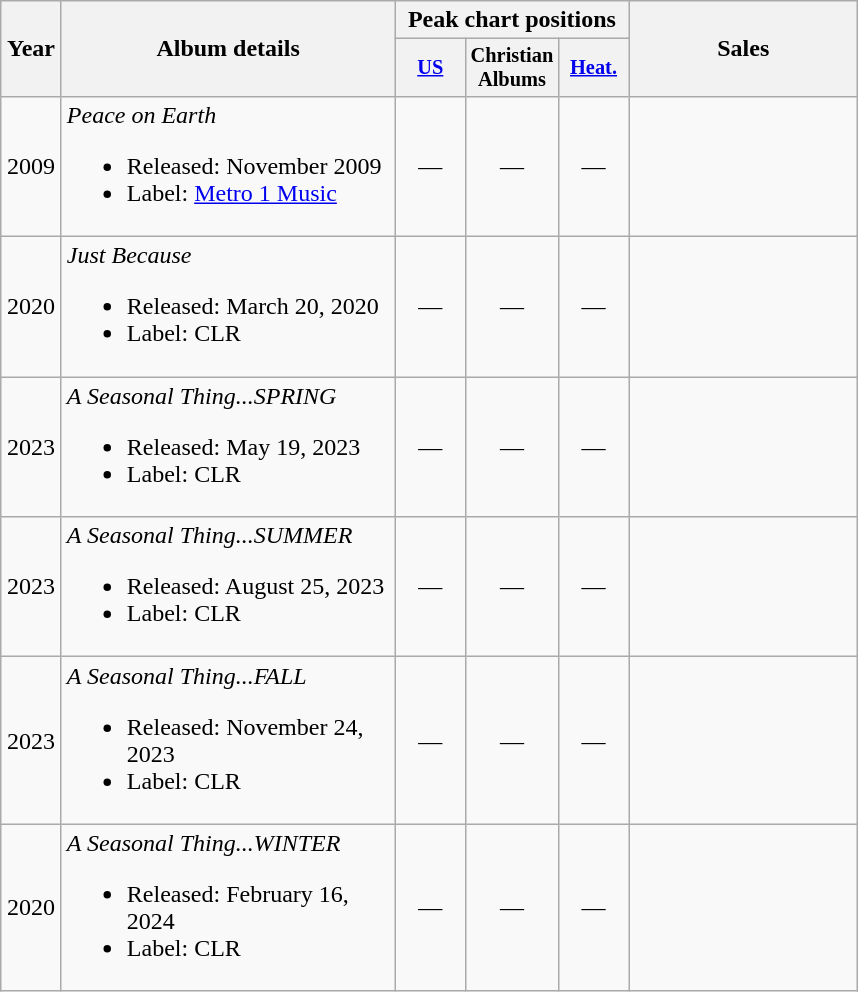<table class="wikitable" style="text-align:center;">
<tr>
<th rowspan="2" width="33">Year</th>
<th rowspan="2" width="215">Album details</th>
<th colspan="3">Peak chart positions</th>
<th rowspan="2" width="145">Sales</th>
</tr>
<tr>
<th style="width:3em;font-size:85%"><a href='#'>US</a></th>
<th style="width:3em;font-size:85%">Christian Albums</th>
<th style="width:3em;font-size:85%"><a href='#'>Heat.</a></th>
</tr>
<tr>
<td>2009</td>
<td align="left"><em>Peace on Earth</em><br><ul><li>Released: November 2009</li><li>Label: <a href='#'>Metro 1 Music</a></li></ul></td>
<td>—</td>
<td>—</td>
<td>—</td>
<td></td>
</tr>
<tr>
<td>2020</td>
<td align="left"><em>Just Because</em><br><ul><li>Released: March 20, 2020</li><li>Label: CLR</li></ul></td>
<td>—</td>
<td>—</td>
<td>—</td>
<td></td>
</tr>
<tr>
<td>2023</td>
<td align="left"><em>A Seasonal Thing...SPRING</em><br><ul><li>Released: May 19, 2023</li><li>Label: CLR</li></ul></td>
<td>—</td>
<td>—</td>
<td>—</td>
<td></td>
</tr>
<tr>
<td>2023</td>
<td align="left"><em>A Seasonal Thing...SUMMER</em><br><ul><li>Released: August 25, 2023</li><li>Label: CLR</li></ul></td>
<td>—</td>
<td>—</td>
<td>—</td>
<td></td>
</tr>
<tr>
<td>2023</td>
<td align="left"><em>A Seasonal Thing...FALL</em><br><ul><li>Released: November 24, 2023</li><li>Label: CLR</li></ul></td>
<td>—</td>
<td>—</td>
<td>—</td>
<td></td>
</tr>
<tr>
<td>2020</td>
<td align="left"><em>A Seasonal Thing...WINTER</em><br><ul><li>Released: February 16, 2024</li><li>Label: CLR</li></ul></td>
<td>—</td>
<td>—</td>
<td>—</td>
<td></td>
</tr>
</table>
